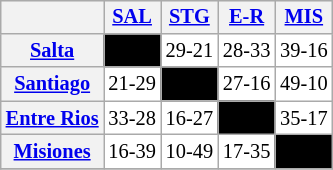<table align="left" cellspacing="0" cellpadding="3" style="background-color: #f9f9f9; font-size: 85%; text-align: center" class="wikitable">
<tr style="background:#00000;">
<th align="left"> </th>
<th><a href='#'>SAL</a></th>
<th><a href='#'>STG</a></th>
<th><a href='#'>E-R</a></th>
<th><a href='#'>MIS</a></th>
</tr>
<tr ! style="background:#FFFFFF;">
<th><a href='#'>Salta</a></th>
<td style="background:#000000">––––</td>
<td>29-21</td>
<td>28-33</td>
<td>39-16</td>
</tr>
<tr ! style="background:#FFFFFF;">
<th><a href='#'>Santiago</a></th>
<td>21-29</td>
<td style="background:#000000">––––</td>
<td>27-16</td>
<td>49-10</td>
</tr>
<tr ! style="background:#FFFFFF;">
<th><a href='#'>Entre Rios</a></th>
<td>33-28</td>
<td>16-27</td>
<td style="background:#000000">––––</td>
<td>35-17</td>
</tr>
<tr ! style="background:#FFFFFF;">
<th><a href='#'>Misiones</a></th>
<td>16-39</td>
<td>10-49</td>
<td>17-35</td>
<td style="background:#000000">––––</td>
</tr>
<tr>
</tr>
</table>
